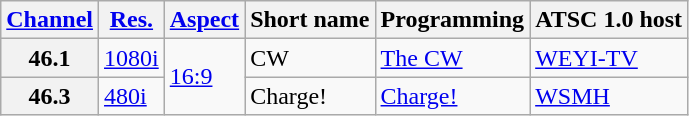<table class="wikitable">
<tr>
<th scope = "col"><a href='#'>Channel</a></th>
<th scope = "col"><a href='#'>Res.</a></th>
<th scope = "col"><a href='#'>Aspect</a></th>
<th scope = "col">Short name</th>
<th scope = "col">Programming</th>
<th scope = "col">ATSC 1.0 host</th>
</tr>
<tr>
<th scope = "col">46.1</th>
<td><a href='#'>1080i</a></td>
<td rowspan=2><a href='#'>16:9</a></td>
<td>CW</td>
<td><a href='#'>The CW</a></td>
<td><a href='#'>WEYI-TV</a></td>
</tr>
<tr>
<th scope = "col">46.3</th>
<td><a href='#'>480i</a></td>
<td>Charge!</td>
<td><a href='#'>Charge!</a></td>
<td><a href='#'>WSMH</a></td>
</tr>
</table>
